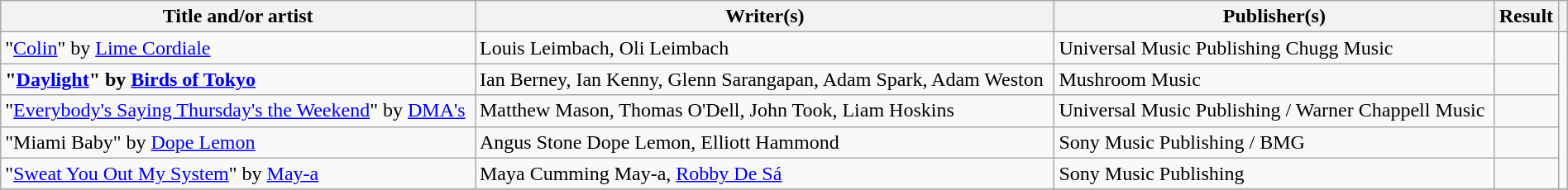<table class="wikitable" width=100%>
<tr>
<th scope="col">Title and/or artist</th>
<th scope="col">Writer(s)</th>
<th scope="col">Publisher(s)</th>
<th scope="col">Result</th>
<th scope="col"></th>
</tr>
<tr>
<td>"<a href='#'>Colin</a>" by <a href='#'>Lime Cordiale</a></td>
<td>Louis Leimbach, Oli Leimbach</td>
<td>Universal Music Publishing  Chugg Music</td>
<td></td>
<td rowspan="5"></td>
</tr>
<tr>
<td><strong>"<a href='#'>Daylight</a>" by <a href='#'>Birds of Tokyo</a></strong></td>
<td>Ian Berney, Ian Kenny, Glenn Sarangapan, Adam Spark, Adam Weston</td>
<td>Mushroom Music</td>
<td></td>
</tr>
<tr>
<td>"<a href='#'>Everybody's Saying Thursday's the Weekend</a>" by <a href='#'>DMA's</a></td>
<td>Matthew Mason, Thomas O'Dell, John Took, Liam Hoskins</td>
<td>Universal Music Publishing / Warner Chappell Music</td>
<td></td>
</tr>
<tr>
<td>"Miami Baby" by <a href='#'>Dope Lemon</a></td>
<td>Angus Stone  Dope Lemon, Elliott Hammond</td>
<td>Sony Music Publishing / BMG</td>
<td></td>
</tr>
<tr>
<td>"<a href='#'>Sweat You Out My System</a>" by <a href='#'>May-a</a></td>
<td>Maya Cumming  May-a, <a href='#'>Robby De Sá</a></td>
<td>Sony Music Publishing</td>
<td></td>
</tr>
<tr>
</tr>
</table>
